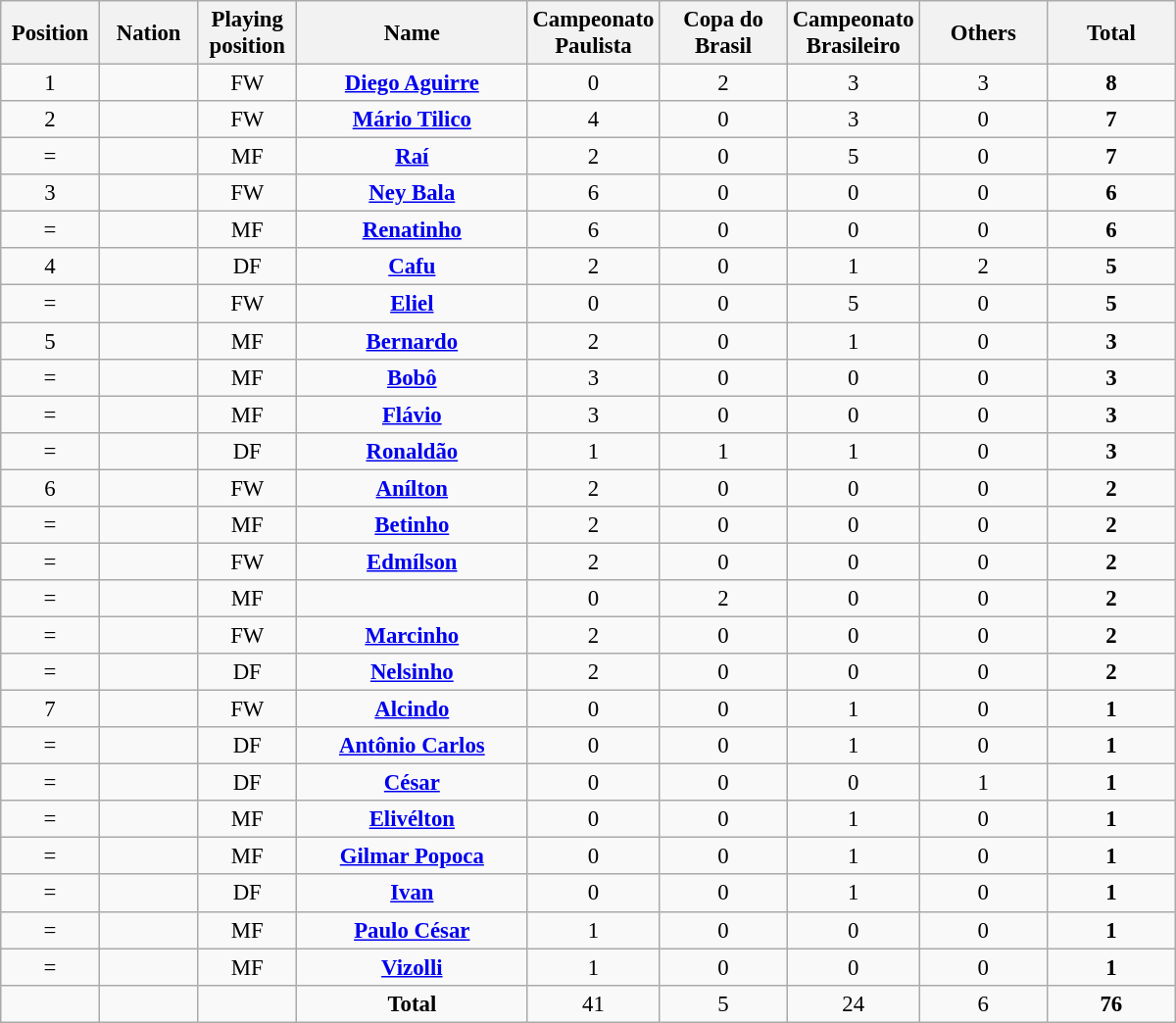<table class="wikitable" style="font-size: 95%; text-align: center;">
<tr>
<th width=60>Position</th>
<th width=60>Nation</th>
<th width=60>Playing position</th>
<th width=150>Name</th>
<th width=80>Campeonato Paulista</th>
<th width=80>Copa do Brasil</th>
<th width=80>Campeonato Brasileiro</th>
<th width=80>Others</th>
<th width=80>Total</th>
</tr>
<tr>
<td>1</td>
<td></td>
<td>FW</td>
<td><strong><a href='#'>Diego Aguirre</a></strong></td>
<td>0</td>
<td>2</td>
<td>3</td>
<td>3</td>
<td><strong>8</strong></td>
</tr>
<tr>
<td>2</td>
<td></td>
<td>FW</td>
<td><strong><a href='#'>Mário Tilico</a></strong></td>
<td>4</td>
<td>0</td>
<td>3</td>
<td>0</td>
<td><strong>7</strong></td>
</tr>
<tr>
<td>=</td>
<td></td>
<td>MF</td>
<td><strong><a href='#'>Raí</a></strong></td>
<td>2</td>
<td>0</td>
<td>5</td>
<td>0</td>
<td><strong>7</strong></td>
</tr>
<tr>
<td>3</td>
<td></td>
<td>FW</td>
<td><strong><a href='#'>Ney Bala</a></strong></td>
<td>6</td>
<td>0</td>
<td>0</td>
<td>0</td>
<td><strong>6</strong></td>
</tr>
<tr>
<td>=</td>
<td></td>
<td>MF</td>
<td><strong><a href='#'>Renatinho</a></strong></td>
<td>6</td>
<td>0</td>
<td>0</td>
<td>0</td>
<td><strong>6</strong></td>
</tr>
<tr>
<td>4</td>
<td></td>
<td>DF</td>
<td><strong><a href='#'>Cafu</a></strong></td>
<td>2</td>
<td>0</td>
<td>1</td>
<td>2</td>
<td><strong>5</strong></td>
</tr>
<tr>
<td>=</td>
<td></td>
<td>FW</td>
<td><strong><a href='#'>Eliel</a></strong></td>
<td>0</td>
<td>0</td>
<td>5</td>
<td>0</td>
<td><strong>5</strong></td>
</tr>
<tr>
<td>5</td>
<td></td>
<td>MF</td>
<td><strong><a href='#'>Bernardo</a></strong></td>
<td>2</td>
<td>0</td>
<td>1</td>
<td>0</td>
<td><strong>3</strong></td>
</tr>
<tr>
<td>=</td>
<td></td>
<td>MF</td>
<td><strong><a href='#'>Bobô</a></strong></td>
<td>3</td>
<td>0</td>
<td>0</td>
<td>0</td>
<td><strong>3</strong></td>
</tr>
<tr>
<td>=</td>
<td></td>
<td>MF</td>
<td><strong><a href='#'>Flávio</a></strong></td>
<td>3</td>
<td>0</td>
<td>0</td>
<td>0</td>
<td><strong>3</strong></td>
</tr>
<tr>
<td>=</td>
<td></td>
<td>DF</td>
<td><strong><a href='#'>Ronaldão</a></strong></td>
<td>1</td>
<td>1</td>
<td>1</td>
<td>0</td>
<td><strong>3</strong></td>
</tr>
<tr>
<td>6</td>
<td></td>
<td>FW</td>
<td><strong><a href='#'>Anílton</a></strong></td>
<td>2</td>
<td>0</td>
<td>0</td>
<td>0</td>
<td><strong>2</strong></td>
</tr>
<tr>
<td>=</td>
<td></td>
<td>MF</td>
<td><strong><a href='#'>Betinho</a></strong></td>
<td>2</td>
<td>0</td>
<td>0</td>
<td>0</td>
<td><strong>2</strong></td>
</tr>
<tr>
<td>=</td>
<td></td>
<td>FW</td>
<td><strong><a href='#'>Edmílson</a></strong></td>
<td>2</td>
<td>0</td>
<td>0</td>
<td>0</td>
<td><strong>2</strong></td>
</tr>
<tr>
<td>=</td>
<td></td>
<td>MF</td>
<td></td>
<td>0</td>
<td>2</td>
<td>0</td>
<td>0</td>
<td><strong>2</strong></td>
</tr>
<tr>
<td>=</td>
<td></td>
<td>FW</td>
<td><strong><a href='#'>Marcinho</a></strong></td>
<td>2</td>
<td>0</td>
<td>0</td>
<td>0</td>
<td><strong>2</strong></td>
</tr>
<tr>
<td>=</td>
<td></td>
<td>DF</td>
<td><strong><a href='#'>Nelsinho</a></strong></td>
<td>2</td>
<td>0</td>
<td>0</td>
<td>0</td>
<td><strong>2</strong></td>
</tr>
<tr>
<td>7</td>
<td></td>
<td>FW</td>
<td><strong><a href='#'>Alcindo</a></strong></td>
<td>0</td>
<td>0</td>
<td>1</td>
<td>0</td>
<td><strong>1</strong></td>
</tr>
<tr>
<td>=</td>
<td></td>
<td>DF</td>
<td><strong><a href='#'>Antônio Carlos</a></strong></td>
<td>0</td>
<td>0</td>
<td>1</td>
<td>0</td>
<td><strong>1</strong></td>
</tr>
<tr>
<td>=</td>
<td></td>
<td>DF</td>
<td><strong><a href='#'>César</a></strong></td>
<td>0</td>
<td>0</td>
<td>0</td>
<td>1</td>
<td><strong>1</strong></td>
</tr>
<tr>
<td>=</td>
<td></td>
<td>MF</td>
<td><strong><a href='#'>Elivélton</a></strong></td>
<td>0</td>
<td>0</td>
<td>1</td>
<td>0</td>
<td><strong>1</strong></td>
</tr>
<tr>
<td>=</td>
<td></td>
<td>MF</td>
<td><strong><a href='#'>Gilmar Popoca</a></strong></td>
<td>0</td>
<td>0</td>
<td>1</td>
<td>0</td>
<td><strong>1</strong></td>
</tr>
<tr>
<td>=</td>
<td></td>
<td>DF</td>
<td><strong><a href='#'>Ivan</a></strong></td>
<td>0</td>
<td>0</td>
<td>1</td>
<td>0</td>
<td><strong>1</strong></td>
</tr>
<tr>
<td>=</td>
<td></td>
<td>MF</td>
<td><strong><a href='#'>Paulo César</a></strong></td>
<td>1</td>
<td>0</td>
<td>0</td>
<td>0</td>
<td><strong>1</strong></td>
</tr>
<tr>
<td>=</td>
<td></td>
<td>MF</td>
<td><strong><a href='#'>Vizolli</a></strong></td>
<td>1</td>
<td>0</td>
<td>0</td>
<td>0</td>
<td><strong>1</strong></td>
</tr>
<tr>
<td></td>
<td></td>
<td></td>
<td><strong>Total</strong></td>
<td>41</td>
<td>5</td>
<td>24</td>
<td>6</td>
<td><strong>76</strong></td>
</tr>
</table>
